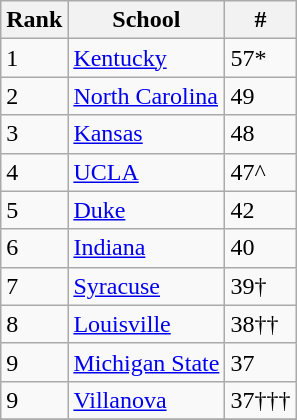<table class="wikitable">
<tr>
<th>Rank</th>
<th>School</th>
<th>#</th>
</tr>
<tr>
<td>1</td>
<td><a href='#'>Kentucky</a></td>
<td>57*</td>
</tr>
<tr>
<td>2</td>
<td><a href='#'>North Carolina</a></td>
<td>49</td>
</tr>
<tr>
<td>3</td>
<td><a href='#'>Kansas</a></td>
<td>48</td>
</tr>
<tr>
<td>4</td>
<td><a href='#'>UCLA</a></td>
<td>47^</td>
</tr>
<tr>
<td>5</td>
<td><a href='#'>Duke</a></td>
<td>42</td>
</tr>
<tr>
<td>6</td>
<td><a href='#'>Indiana</a></td>
<td>40</td>
</tr>
<tr>
<td>7</td>
<td><a href='#'>Syracuse</a></td>
<td>39†</td>
</tr>
<tr>
<td>8</td>
<td><a href='#'>Louisville</a></td>
<td>38††</td>
</tr>
<tr>
<td>9</td>
<td><a href='#'>Michigan State</a></td>
<td>37</td>
</tr>
<tr>
<td>9</td>
<td><a href='#'>Villanova</a></td>
<td>37†††</td>
</tr>
<tr>
</tr>
</table>
